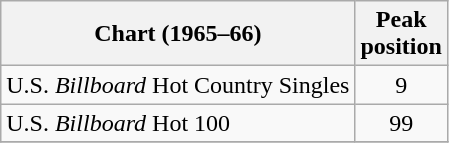<table class="wikitable sortable">
<tr>
<th align="left">Chart (1965–66)</th>
<th align="center">Peak<br>position</th>
</tr>
<tr>
<td align="left">U.S. <em>Billboard</em> Hot Country Singles</td>
<td align="center">9</td>
</tr>
<tr>
<td align="left">U.S. <em>Billboard</em> Hot 100</td>
<td align="center">99</td>
</tr>
<tr>
</tr>
</table>
